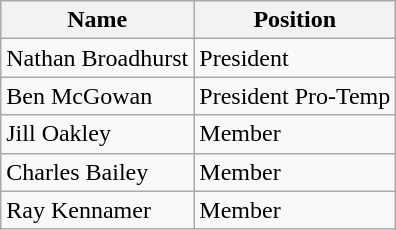<table class="wikitable">
<tr>
<th>Name</th>
<th>Position</th>
</tr>
<tr>
<td>Nathan Broadhurst</td>
<td>President</td>
</tr>
<tr>
<td>Ben McGowan</td>
<td>President Pro-Temp</td>
</tr>
<tr>
<td>Jill Oakley</td>
<td>Member</td>
</tr>
<tr>
<td>Charles Bailey</td>
<td>Member</td>
</tr>
<tr>
<td>Ray Kennamer</td>
<td>Member</td>
</tr>
</table>
